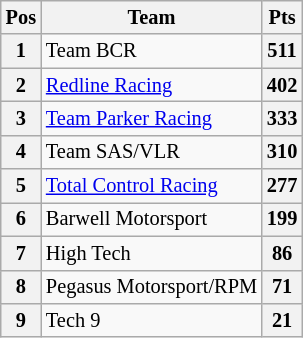<table class="wikitable" style="font-size: 85%">
<tr valign="top">
<th valign="middle">Pos</th>
<th valign="middle">Team</th>
<th valign="middle">Pts</th>
</tr>
<tr>
<th>1</th>
<td>Team BCR</td>
<th>511</th>
</tr>
<tr>
<th>2</th>
<td><a href='#'>Redline Racing</a></td>
<th>402</th>
</tr>
<tr>
<th>3</th>
<td><a href='#'>Team Parker Racing</a></td>
<th>333</th>
</tr>
<tr>
<th>4</th>
<td>Team SAS/VLR</td>
<th>310</th>
</tr>
<tr>
<th>5</th>
<td><a href='#'>Total Control Racing</a></td>
<th>277</th>
</tr>
<tr>
<th>6</th>
<td>Barwell Motorsport</td>
<th>199</th>
</tr>
<tr>
<th>7</th>
<td>High Tech</td>
<th>86</th>
</tr>
<tr>
<th>8</th>
<td>Pegasus Motorsport/RPM</td>
<th>71</th>
</tr>
<tr>
<th>9</th>
<td>Tech 9</td>
<th>21</th>
</tr>
</table>
